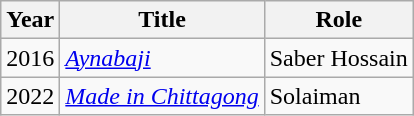<table class="wikitable">
<tr>
<th>Year</th>
<th>Title</th>
<th>Role</th>
</tr>
<tr>
<td>2016</td>
<td><em><a href='#'>Aynabaji</a></em></td>
<td>Saber Hossain</td>
</tr>
<tr>
<td>2022</td>
<td><em><a href='#'>Made in Chittagong</a></em></td>
<td>Solaiman</td>
</tr>
</table>
